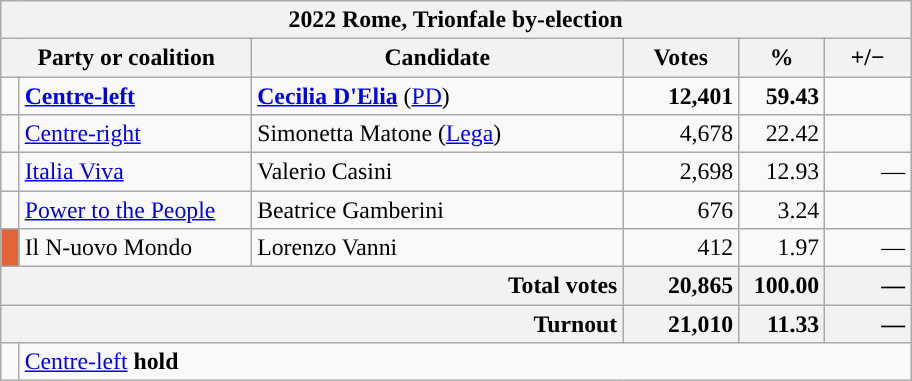<table class = "wikitable" style="font-size:99%;">
<tr>
<td colspan=6 style = "background-color:#F2F2F2; text-align:center;"><strong>2022 Rome, Trionfale by-election</strong></td>
</tr>
<tr>
<th style = "width: 160px;" colspan=2>Party or coalition</th>
<th style = "width: 240px;">Candidate</th>
<th style = "width: 70px;">Votes</th>
<th style = "width: 50px;">%</th>
<th style = "width: 50px;">+/−</th>
</tr>
<tr>
<td style="width: 5px;background-color:"></td>
<td><strong><a href='#'>Centre-left</a></strong></td>
<td><strong><a href='#'>Cecilia D'Elia</a></strong> (<a href='#'>PD</a>)</td>
<td style = text-align:right;"><strong>12,401</strong></td>
<td style = text-align:right;"><strong>59.43</strong></td>
<td style = text-align:right;"></td>
</tr>
<tr>
<td style="background-color:"></td>
<td><a href='#'>Centre-right</a></td>
<td>Simonetta Matone (<a href='#'>Lega</a>)</td>
<td style = "text-align:right;">4,678</td>
<td style = "text-align:right;">22.42</td>
<td style = "text-align:right;"></td>
</tr>
<tr>
<td style="background-color:"></td>
<td><a href='#'>Italia Viva</a></td>
<td>Valerio Casini</td>
<td style="text-align:right;">2,698</td>
<td style="text-align:right;">12.93</td>
<td style="text-align:right;">—</td>
</tr>
<tr>
<td style="background-color:"></td>
<td><a href='#'>Power to the People</a></td>
<td>Beatrice Gamberini</td>
<td style = "text-align:right;">676</td>
<td style = "text-align:right;">3.24</td>
<td style = "text-align:right;"></td>
</tr>
<tr>
<td style="background-color:#e06539"></td>
<td>Il N-uovo Mondo</td>
<td>Lorenzo Vanni</td>
<td style="text-align:right;">412</td>
<td style="text-align:right;">1.97</td>
<td style="text-align:right;">—</td>
</tr>
<tr>
<td colspan=3 style = "background-color:#F2F2F2; text-align:right;"><strong>Total votes</strong></td>
<td style = "background-color:#F2F2F2; text-align:right;"><strong>20,865</strong></td>
<td style = "background-color:#F2F2F2; text-align:right;"><strong>100.00</strong></td>
<td style = "background-color:#F2F2F2; text-align:right;"><strong>—</strong></td>
</tr>
<tr>
<td colspan=3 style = "background-color:#F2F2F2; text-align:right;"><strong>Turnout</strong></td>
<td style = "background-color:#F2F2F2; text-align:right;"><strong>21,010</strong></td>
<td style = "background-color:#F2F2F2; text-align:right;"><strong>11.33</strong></td>
<td style = "background-color:#F2F2F2; text-align:right;"><strong>—</strong></td>
</tr>
<tr>
<td style="background-color:"></td>
<td colspan=5 style = "text-align:left;"><a href='#'>Centre-left</a> <strong>hold</strong></td>
</tr>
</table>
